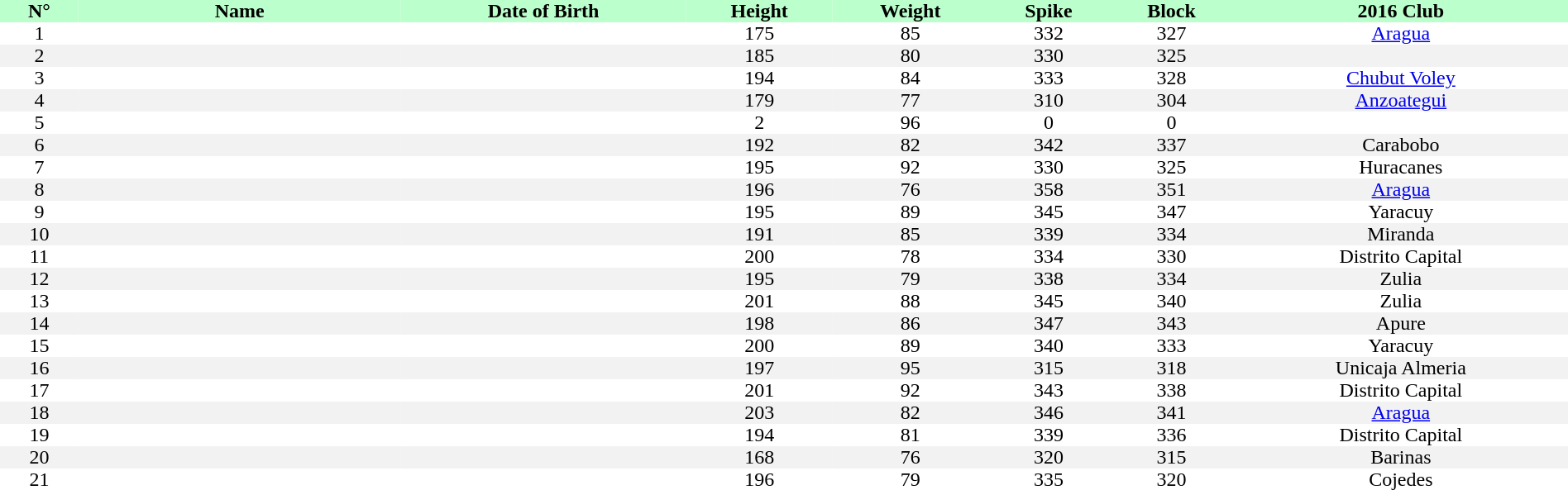<table style="text-align:center; border:none;" cellpadding=0 cellspacing=0 width=100%>
<tr style="background: #bbffcc;">
<th width="5%">N°</th>
<th width=260px>Name</th>
<th>Date of Birth</th>
<th>Height</th>
<th>Weight</th>
<th>Spike</th>
<th>Block</th>
<th>2016 Club</th>
</tr>
<tr>
<td>1</td>
<td></td>
<td></td>
<td>175</td>
<td>85</td>
<td>332</td>
<td>327</td>
<td><a href='#'>Aragua</a></td>
</tr>
<tr bgcolor="#f2f2f2">
<td>2</td>
<td></td>
<td></td>
<td>185</td>
<td>80</td>
<td>330</td>
<td>325</td>
<td></td>
</tr>
<tr>
<td>3</td>
<td></td>
<td></td>
<td>194</td>
<td>84</td>
<td>333</td>
<td>328</td>
<td><a href='#'>Chubut Voley</a></td>
</tr>
<tr bgcolor="#f2f2f2">
<td>4</td>
<td></td>
<td></td>
<td>179</td>
<td>77</td>
<td>310</td>
<td>304</td>
<td><a href='#'>Anzoategui</a></td>
</tr>
<tr>
<td>5</td>
<td></td>
<td></td>
<td>2</td>
<td>96</td>
<td>0</td>
<td>0</td>
<td></td>
</tr>
<tr bgcolor="#f2f2f2">
<td>6</td>
<td></td>
<td></td>
<td>192</td>
<td>82</td>
<td>342</td>
<td>337</td>
<td>Carabobo</td>
</tr>
<tr>
<td>7</td>
<td></td>
<td></td>
<td>195</td>
<td>92</td>
<td>330</td>
<td>325</td>
<td>Huracanes</td>
</tr>
<tr bgcolor="#f2f2f2">
<td>8</td>
<td></td>
<td></td>
<td>196</td>
<td>76</td>
<td>358</td>
<td>351</td>
<td><a href='#'>Aragua</a></td>
</tr>
<tr>
<td>9</td>
<td></td>
<td></td>
<td>195</td>
<td>89</td>
<td>345</td>
<td>347</td>
<td>Yaracuy</td>
</tr>
<tr bgcolor="#f2f2f2">
<td>10</td>
<td></td>
<td></td>
<td>191</td>
<td>85</td>
<td>339</td>
<td>334</td>
<td>Miranda</td>
</tr>
<tr>
<td>11</td>
<td></td>
<td></td>
<td>200</td>
<td>78</td>
<td>334</td>
<td>330</td>
<td>Distrito Capital</td>
</tr>
<tr bgcolor="#f2f2f2">
<td>12</td>
<td></td>
<td></td>
<td>195</td>
<td>79</td>
<td>338</td>
<td>334</td>
<td>Zulia</td>
</tr>
<tr>
<td>13</td>
<td></td>
<td></td>
<td>201</td>
<td>88</td>
<td>345</td>
<td>340</td>
<td>Zulia</td>
</tr>
<tr bgcolor="#f2f2f2">
<td>14</td>
<td></td>
<td></td>
<td>198</td>
<td>86</td>
<td>347</td>
<td>343</td>
<td>Apure</td>
</tr>
<tr>
<td>15</td>
<td></td>
<td></td>
<td>200</td>
<td>89</td>
<td>340</td>
<td>333</td>
<td>Yaracuy</td>
</tr>
<tr bgcolor="#f2f2f2">
<td>16</td>
<td></td>
<td></td>
<td>197</td>
<td>95</td>
<td>315</td>
<td>318</td>
<td>Unicaja Almeria</td>
</tr>
<tr>
<td>17</td>
<td></td>
<td></td>
<td>201</td>
<td>92</td>
<td>343</td>
<td>338</td>
<td>Distrito Capital</td>
</tr>
<tr bgcolor="#f2f2f2">
<td>18</td>
<td></td>
<td></td>
<td>203</td>
<td>82</td>
<td>346</td>
<td>341</td>
<td><a href='#'>Aragua</a></td>
</tr>
<tr>
<td>19</td>
<td></td>
<td></td>
<td>194</td>
<td>81</td>
<td>339</td>
<td>336</td>
<td>Distrito Capital</td>
</tr>
<tr bgcolor="#f2f2f2">
<td>20</td>
<td></td>
<td></td>
<td>168</td>
<td>76</td>
<td>320</td>
<td>315</td>
<td>Barinas</td>
</tr>
<tr>
<td>21</td>
<td></td>
<td></td>
<td>196</td>
<td>79</td>
<td>335</td>
<td>320</td>
<td>Cojedes</td>
</tr>
</table>
